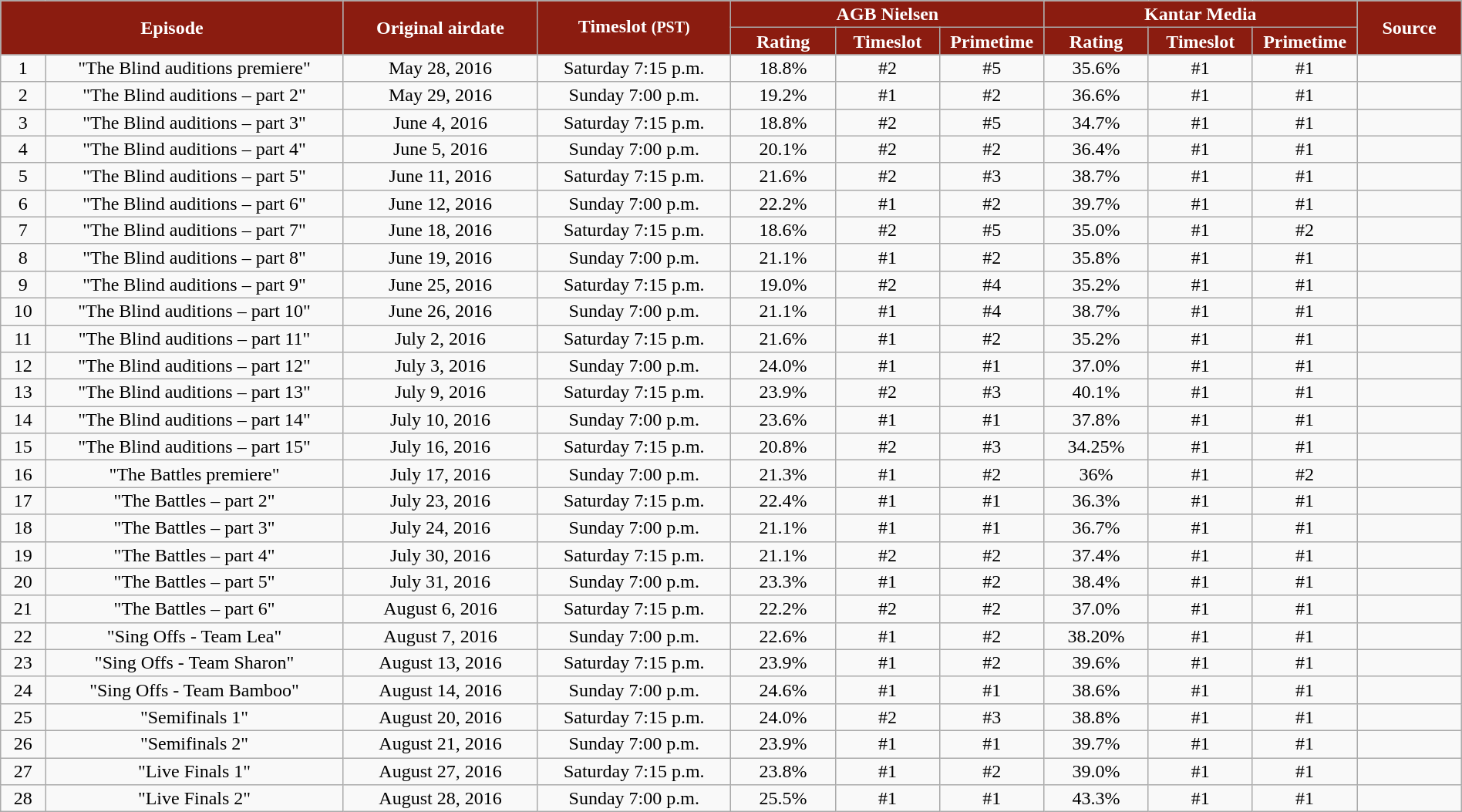<table class="wikitable" style="text-align:center; background:#f9f9f9; line-height:16px; font-size:100%;" width="100%">
<tr>
<th style="background:#8b1c10; color:white;" rowspan="2" colspan="2" width="23%">Episode</th>
<th style="background:#8b1c10; color:white;" rowspan="2" width="13%">Original airdate</th>
<th style="background:#8b1c10; color:white;" rowspan="2" width="13%">Timeslot <small>(PST)</small></th>
<th style="background:#8b1c10; color:white;" colspan="3" width="21%">AGB Nielsen</th>
<th style="background:#8b1c10; color:white;" colspan="3" width="21%">Kantar Media</th>
<th style="background:#8b1c10; color:white;" rowspan="2" width="07%">Source</th>
</tr>
<tr>
<th style="background:#8b1c10; color:white;" width="07%">Rating</th>
<th style="background:#8b1c10; color:white;" width="07%">Timeslot</th>
<th style="background:#8b1c10; color:white;" width="07%">Primetime</th>
<th style="background:#8b1c10; color:white;" width="07%">Rating</th>
<th style="background:#8b1c10; color:white;" width="07%">Timeslot</th>
<th style="background:#8b1c10; color:white;" width="07%">Primetime</th>
</tr>
<tr>
<td width="03%">1</td>
<td>"The Blind auditions premiere"</td>
<td>May 28, 2016</td>
<td>Saturday 7:15 p.m.</td>
<td>18.8%</td>
<td>#2</td>
<td>#5</td>
<td>35.6%</td>
<td>#1</td>
<td>#1</td>
<td></td>
</tr>
<tr>
<td>2</td>
<td>"The Blind auditions – part 2"</td>
<td>May 29, 2016</td>
<td>Sunday 7:00 p.m.</td>
<td>19.2%</td>
<td>#1</td>
<td>#2</td>
<td>36.6%</td>
<td>#1</td>
<td>#1</td>
<td></td>
</tr>
<tr>
<td>3</td>
<td>"The Blind auditions – part 3"</td>
<td>June 4, 2016</td>
<td>Saturday 7:15 p.m.</td>
<td>18.8%</td>
<td>#2</td>
<td>#5</td>
<td>34.7%</td>
<td>#1</td>
<td>#1</td>
<td></td>
</tr>
<tr>
<td>4</td>
<td>"The Blind auditions – part 4"</td>
<td>June 5, 2016</td>
<td>Sunday 7:00 p.m.</td>
<td>20.1%</td>
<td>#2</td>
<td>#2</td>
<td>36.4%</td>
<td>#1</td>
<td>#1</td>
<td></td>
</tr>
<tr>
<td>5</td>
<td>"The Blind auditions – part 5"</td>
<td>June 11, 2016</td>
<td>Saturday 7:15 p.m.</td>
<td>21.6%</td>
<td>#2</td>
<td>#3</td>
<td>38.7%</td>
<td>#1</td>
<td>#1</td>
<td></td>
</tr>
<tr>
<td>6</td>
<td>"The Blind auditions – part 6"</td>
<td>June 12, 2016</td>
<td>Sunday 7:00 p.m.</td>
<td>22.2%</td>
<td>#1</td>
<td>#2</td>
<td>39.7%</td>
<td>#1</td>
<td>#1</td>
<td></td>
</tr>
<tr>
<td>7</td>
<td>"The Blind auditions – part 7"</td>
<td>June 18, 2016</td>
<td>Saturday 7:15 p.m.</td>
<td>18.6%</td>
<td>#2</td>
<td>#5</td>
<td>35.0%</td>
<td>#1</td>
<td>#2</td>
<td></td>
</tr>
<tr>
<td>8</td>
<td>"The Blind auditions – part 8"</td>
<td>June 19, 2016</td>
<td>Sunday 7:00 p.m.</td>
<td>21.1%</td>
<td>#1</td>
<td>#2</td>
<td>35.8%</td>
<td>#1</td>
<td>#1</td>
<td></td>
</tr>
<tr>
<td>9</td>
<td>"The Blind auditions – part 9"</td>
<td>June 25, 2016</td>
<td>Saturday 7:15 p.m.</td>
<td>19.0%</td>
<td>#2</td>
<td>#4</td>
<td>35.2%</td>
<td>#1</td>
<td>#1</td>
<td></td>
</tr>
<tr>
<td>10</td>
<td>"The Blind auditions – part 10"</td>
<td>June 26, 2016</td>
<td>Sunday 7:00 p.m.</td>
<td>21.1%</td>
<td>#1</td>
<td>#4</td>
<td>38.7%</td>
<td>#1</td>
<td>#1</td>
<td></td>
</tr>
<tr>
<td>11</td>
<td>"The Blind auditions – part 11"</td>
<td>July 2, 2016</td>
<td>Saturday 7:15 p.m.</td>
<td>21.6%</td>
<td>#1</td>
<td>#2</td>
<td>35.2%</td>
<td>#1</td>
<td>#1</td>
<td></td>
</tr>
<tr>
<td>12</td>
<td>"The Blind auditions – part 12"</td>
<td>July 3, 2016</td>
<td>Sunday 7:00 p.m.</td>
<td>24.0%</td>
<td>#1</td>
<td>#1</td>
<td>37.0%</td>
<td>#1</td>
<td>#1</td>
<td></td>
</tr>
<tr>
<td>13</td>
<td>"The Blind auditions – part 13"</td>
<td>July 9, 2016</td>
<td>Saturday 7:15 p.m.</td>
<td>23.9%</td>
<td>#2</td>
<td>#3</td>
<td>40.1%</td>
<td>#1</td>
<td>#1</td>
<td></td>
</tr>
<tr>
<td>14</td>
<td>"The Blind auditions – part 14"</td>
<td>July 10, 2016</td>
<td>Sunday 7:00 p.m.</td>
<td>23.6%</td>
<td>#1</td>
<td>#1</td>
<td>37.8%</td>
<td>#1</td>
<td>#1</td>
<td></td>
</tr>
<tr>
<td>15</td>
<td>"The Blind auditions – part 15"</td>
<td>July 16, 2016</td>
<td>Saturday 7:15 p.m.</td>
<td>20.8%</td>
<td>#2</td>
<td>#3</td>
<td>34.25%</td>
<td>#1</td>
<td>#1</td>
<td></td>
</tr>
<tr>
<td>16</td>
<td>"The Battles premiere"</td>
<td>July 17, 2016</td>
<td>Sunday 7:00 p.m.</td>
<td>21.3%</td>
<td>#1</td>
<td>#2</td>
<td>36%</td>
<td>#1</td>
<td>#2</td>
<td></td>
</tr>
<tr>
<td>17</td>
<td>"The Battles – part 2"</td>
<td>July 23, 2016</td>
<td>Saturday 7:15 p.m.</td>
<td>22.4%</td>
<td>#1</td>
<td>#1</td>
<td>36.3%</td>
<td>#1</td>
<td>#1</td>
<td></td>
</tr>
<tr>
<td>18</td>
<td>"The Battles – part 3"</td>
<td>July 24, 2016</td>
<td>Sunday 7:00 p.m.</td>
<td>21.1%</td>
<td>#1</td>
<td>#1</td>
<td>36.7%</td>
<td>#1</td>
<td>#1</td>
<td></td>
</tr>
<tr>
<td>19</td>
<td>"The Battles – part 4"</td>
<td>July 30, 2016</td>
<td>Saturday 7:15 p.m.</td>
<td>21.1%</td>
<td>#2</td>
<td>#2</td>
<td>37.4%</td>
<td>#1</td>
<td>#1</td>
<td></td>
</tr>
<tr>
<td>20</td>
<td>"The Battles – part 5"</td>
<td>July 31, 2016</td>
<td>Sunday 7:00 p.m.</td>
<td>23.3%</td>
<td>#1</td>
<td>#2</td>
<td>38.4%</td>
<td>#1</td>
<td>#1</td>
<td></td>
</tr>
<tr>
<td>21</td>
<td>"The Battles – part 6"</td>
<td>August 6, 2016</td>
<td>Saturday 7:15 p.m.</td>
<td>22.2%</td>
<td>#2</td>
<td>#2</td>
<td>37.0%</td>
<td>#1</td>
<td>#1</td>
<td></td>
</tr>
<tr>
<td>22</td>
<td>"Sing Offs - Team Lea"</td>
<td>August 7, 2016</td>
<td>Sunday 7:00 p.m.</td>
<td>22.6%</td>
<td>#1</td>
<td>#2</td>
<td>38.20%</td>
<td>#1</td>
<td>#1</td>
<td></td>
</tr>
<tr>
<td>23</td>
<td>"Sing Offs - Team Sharon"</td>
<td>August 13, 2016</td>
<td>Saturday 7:15 p.m.</td>
<td>23.9%</td>
<td>#1</td>
<td>#2</td>
<td>39.6%</td>
<td>#1</td>
<td>#1</td>
<td></td>
</tr>
<tr>
<td>24</td>
<td>"Sing Offs - Team Bamboo"</td>
<td>August 14, 2016</td>
<td>Sunday 7:00 p.m.</td>
<td>24.6%</td>
<td>#1</td>
<td>#1</td>
<td>38.6%</td>
<td>#1</td>
<td>#1</td>
<td></td>
</tr>
<tr>
<td>25</td>
<td>"Semifinals 1"</td>
<td>August 20, 2016</td>
<td>Saturday 7:15 p.m.</td>
<td>24.0%</td>
<td>#2</td>
<td>#3</td>
<td>38.8%</td>
<td>#1</td>
<td>#1</td>
<td></td>
</tr>
<tr>
<td>26</td>
<td>"Semifinals 2"</td>
<td>August 21, 2016</td>
<td>Sunday 7:00 p.m.</td>
<td>23.9%</td>
<td>#1</td>
<td>#1</td>
<td>39.7%</td>
<td>#1</td>
<td>#1</td>
<td></td>
</tr>
<tr>
<td>27</td>
<td>"Live Finals 1"</td>
<td>August 27, 2016</td>
<td>Saturday 7:15 p.m.</td>
<td>23.8%</td>
<td>#1</td>
<td>#2</td>
<td>39.0%</td>
<td>#1</td>
<td>#1</td>
<td></td>
</tr>
<tr>
<td>28</td>
<td>"Live Finals 2"</td>
<td>August 28, 2016</td>
<td>Sunday 7:00 p.m.</td>
<td>25.5%</td>
<td>#1</td>
<td>#1</td>
<td>43.3%</td>
<td>#1</td>
<td>#1</td>
<td></td>
</tr>
</table>
